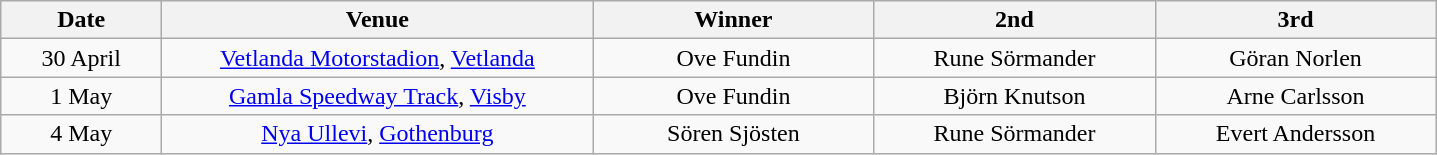<table class="wikitable" style="text-align:center">
<tr>
<th width=100>Date</th>
<th width=280>Venue</th>
<th width=180>Winner</th>
<th width=180>2nd</th>
<th width=180>3rd</th>
</tr>
<tr>
<td>30 April</td>
<td><a href='#'>Vetlanda Motorstadion</a>, <a href='#'>Vetlanda</a></td>
<td>Ove Fundin</td>
<td>Rune Sörmander</td>
<td>Göran Norlen</td>
</tr>
<tr>
<td>1 May</td>
<td><a href='#'>Gamla Speedway Track</a>, <a href='#'>Visby</a></td>
<td>Ove Fundin</td>
<td>Björn Knutson</td>
<td>Arne Carlsson</td>
</tr>
<tr>
<td>4 May</td>
<td><a href='#'>Nya Ullevi</a>, <a href='#'>Gothenburg</a></td>
<td>Sören Sjösten</td>
<td>Rune Sörmander</td>
<td>Evert Andersson</td>
</tr>
</table>
